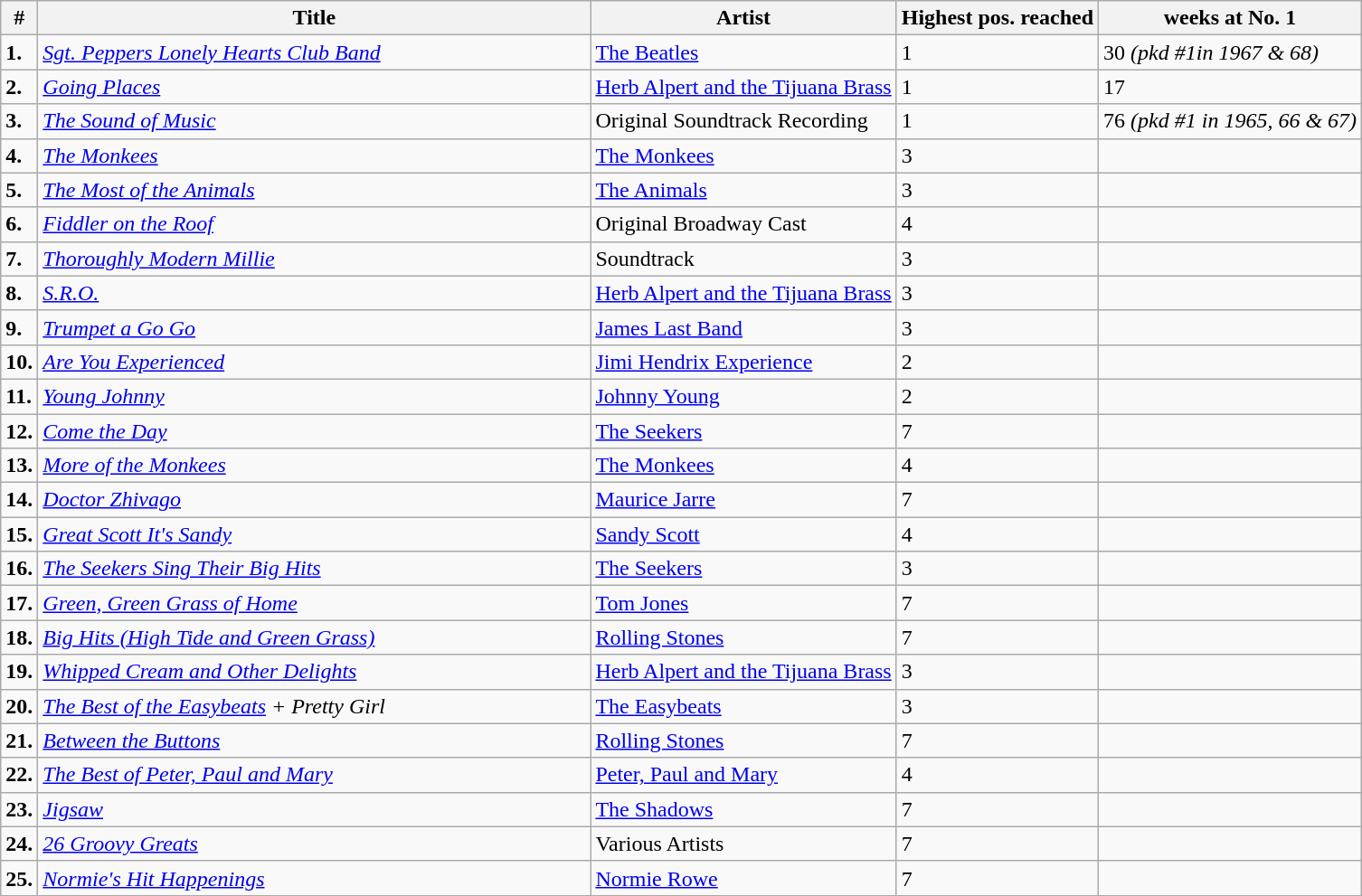<table class="wikitable">
<tr>
<th>#</th>
<th width="400">Title</th>
<th>Artist</th>
<th>Highest pos. reached</th>
<th>weeks at No. 1</th>
</tr>
<tr>
<td><strong>1.</strong></td>
<td><em><a href='#'>Sgt. Peppers Lonely Hearts Club Band</a></em></td>
<td><a href='#'>The Beatles</a></td>
<td>1</td>
<td>30 <em>(pkd #1in 1967 & 68)</em></td>
</tr>
<tr>
<td><strong>2.</strong></td>
<td><em><a href='#'>Going Places</a></em></td>
<td><a href='#'>Herb Alpert and the Tijuana Brass</a></td>
<td>1</td>
<td>17</td>
</tr>
<tr>
<td><strong>3.</strong></td>
<td><em><a href='#'>The Sound of Music</a></em></td>
<td>Original Soundtrack Recording</td>
<td>1</td>
<td>76 <em>(pkd #1 in 1965, 66 & 67)</em></td>
</tr>
<tr>
<td><strong>4.</strong></td>
<td><em><a href='#'>The Monkees</a></em></td>
<td><a href='#'>The Monkees</a></td>
<td>3</td>
<td></td>
</tr>
<tr>
<td><strong>5.</strong></td>
<td><em><a href='#'>The Most of the Animals</a></em></td>
<td><a href='#'>The Animals</a></td>
<td>3</td>
<td></td>
</tr>
<tr>
<td><strong>6.</strong></td>
<td><em><a href='#'>Fiddler on the Roof</a></em></td>
<td>Original Broadway Cast</td>
<td>4</td>
<td></td>
</tr>
<tr>
<td><strong>7.</strong></td>
<td><em><a href='#'>Thoroughly Modern Millie</a></em></td>
<td>Soundtrack</td>
<td>3</td>
<td></td>
</tr>
<tr>
<td><strong>8.</strong></td>
<td><em><a href='#'>S.R.O.</a></em></td>
<td><a href='#'>Herb Alpert and the Tijuana Brass</a></td>
<td>3</td>
<td></td>
</tr>
<tr>
<td><strong>9.</strong></td>
<td><em><a href='#'>Trumpet a Go Go</a></em></td>
<td><a href='#'>James Last Band</a></td>
<td>3</td>
<td></td>
</tr>
<tr>
<td><strong>10.</strong></td>
<td><em><a href='#'>Are You Experienced</a></em></td>
<td><a href='#'>Jimi Hendrix Experience</a></td>
<td>2</td>
<td></td>
</tr>
<tr>
<td><strong>11.</strong></td>
<td><em><a href='#'>Young Johnny</a></em></td>
<td><a href='#'>Johnny Young</a></td>
<td>2</td>
<td></td>
</tr>
<tr>
<td><strong>12.</strong></td>
<td><em><a href='#'>Come the Day</a></em></td>
<td><a href='#'>The Seekers</a></td>
<td>7</td>
<td></td>
</tr>
<tr>
<td><strong>13.</strong></td>
<td><em><a href='#'>More of the Monkees</a></em></td>
<td><a href='#'>The Monkees</a></td>
<td>4</td>
<td></td>
</tr>
<tr>
<td><strong>14.</strong></td>
<td><em><a href='#'>Doctor Zhivago</a></em></td>
<td><a href='#'>Maurice Jarre</a></td>
<td>7</td>
<td></td>
</tr>
<tr>
<td><strong>15.</strong></td>
<td><em><a href='#'>Great Scott It's Sandy</a></em></td>
<td><a href='#'>Sandy Scott</a></td>
<td>4</td>
<td></td>
</tr>
<tr>
<td><strong>16.</strong></td>
<td><em><a href='#'>The Seekers Sing Their Big Hits</a></em></td>
<td><a href='#'>The Seekers</a></td>
<td>3</td>
<td></td>
</tr>
<tr>
<td><strong>17.</strong></td>
<td><em><a href='#'>Green, Green Grass of Home</a></em></td>
<td><a href='#'>Tom Jones</a></td>
<td>7</td>
<td></td>
</tr>
<tr>
<td><strong>18.</strong></td>
<td><em><a href='#'>Big Hits (High Tide and Green Grass)</a></em></td>
<td><a href='#'>Rolling Stones</a></td>
<td>7</td>
<td></td>
</tr>
<tr>
<td><strong>19.</strong></td>
<td><em><a href='#'>Whipped Cream and Other Delights</a></em></td>
<td><a href='#'>Herb Alpert and the Tijuana Brass</a></td>
<td>3</td>
<td></td>
</tr>
<tr>
<td><strong>20.</strong></td>
<td><em><a href='#'>The Best of the Easybeats</a> + Pretty Girl</em></td>
<td><a href='#'>The Easybeats</a></td>
<td>3</td>
<td></td>
</tr>
<tr>
<td><strong>21.</strong></td>
<td><em><a href='#'>Between the Buttons</a></em></td>
<td><a href='#'>Rolling Stones</a></td>
<td>7</td>
<td></td>
</tr>
<tr>
<td><strong>22.</strong></td>
<td><em><a href='#'>The Best of Peter, Paul and Mary</a></em></td>
<td><a href='#'>Peter, Paul and Mary</a></td>
<td>4</td>
<td></td>
</tr>
<tr>
<td><strong>23.</strong></td>
<td><em><a href='#'>Jigsaw</a></em></td>
<td><a href='#'>The Shadows</a></td>
<td>7</td>
<td></td>
</tr>
<tr>
<td><strong>24.</strong></td>
<td><em><a href='#'>26 Groovy Greats</a></em></td>
<td>Various Artists</td>
<td>7</td>
<td></td>
</tr>
<tr>
<td><strong>25.</strong></td>
<td><em><a href='#'>Normie's Hit Happenings</a></em></td>
<td><a href='#'>Normie Rowe</a></td>
<td>7</td>
<td></td>
</tr>
</table>
